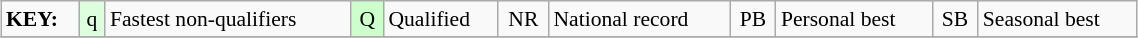<table class="wikitable" style="margin:0.5em auto; font-size:90%;position:relative;" width=60%>
<tr>
<td><strong>KEY:</strong></td>
<td bgcolor=ddffdd align=center>q</td>
<td>Fastest non-qualifiers</td>
<td bgcolor=ccffcc align=center>Q</td>
<td>Qualified</td>
<td align=center>NR</td>
<td>National record</td>
<td align=center>PB</td>
<td>Personal best</td>
<td align=center>SB</td>
<td>Seasonal best</td>
</tr>
<tr>
</tr>
</table>
